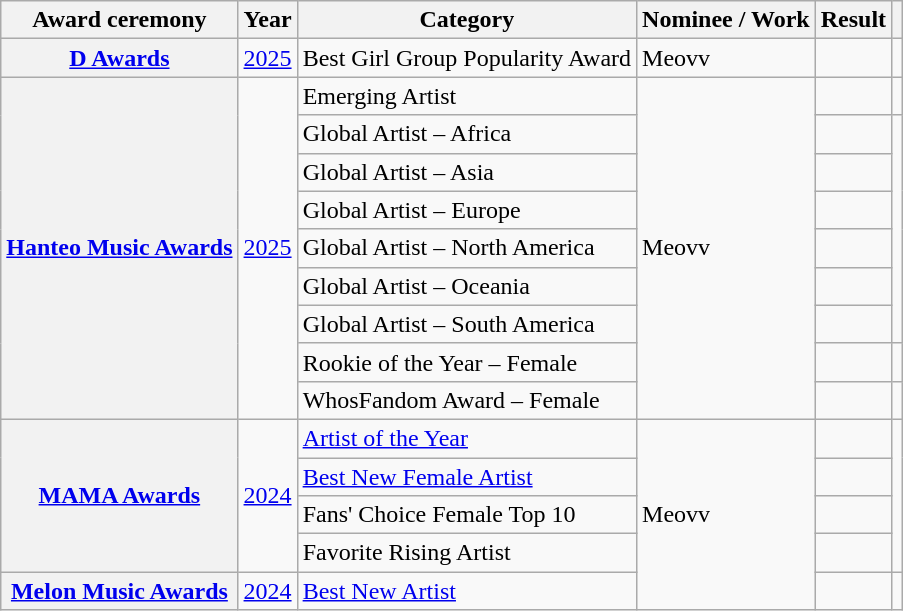<table class="wikitable plainrowheaders">
<tr>
<th scope="col">Award ceremony</th>
<th scope="col">Year</th>
<th scope="col">Category </th>
<th scope="col">Nominee / Work</th>
<th scope="col">Result</th>
<th scope="col" class="unsortable"></th>
</tr>
<tr>
<th scope="row" rowspan="1"><a href='#'>D Awards</a></th>
<td style="text-align:center" rowspan="1"><a href='#'>2025</a></td>
<td>Best Girl Group Popularity Award</td>
<td rowspan="1">Meovv</td>
<td></td>
<td style="text-align:center"></td>
</tr>
<tr>
<th scope="row" rowspan="9"><a href='#'>Hanteo Music Awards</a></th>
<td style="text-align:center" rowspan="9"><a href='#'>2025</a></td>
<td>Emerging Artist</td>
<td rowspan="9">Meovv</td>
<td></td>
<td style="text-align:center"></td>
</tr>
<tr>
<td>Global Artist – Africa</td>
<td></td>
<td style="text-align:center" rowspan="6"></td>
</tr>
<tr>
<td>Global Artist – Asia</td>
<td></td>
</tr>
<tr>
<td>Global Artist – Europe</td>
<td></td>
</tr>
<tr>
<td>Global Artist – North America</td>
<td></td>
</tr>
<tr>
<td>Global Artist – Oceania</td>
<td></td>
</tr>
<tr>
<td>Global Artist – South America</td>
<td></td>
</tr>
<tr>
<td>Rookie of the Year – Female</td>
<td></td>
<td style="text-align:center"></td>
</tr>
<tr>
<td>WhosFandom Award – Female</td>
<td></td>
<td style="text-align:center"></td>
</tr>
<tr>
<th scope="row" rowspan="4"><a href='#'>MAMA Awards</a></th>
<td style="text-align:center" rowspan="4"><a href='#'>2024</a></td>
<td><a href='#'>Artist of the Year</a></td>
<td rowspan="5">Meovv</td>
<td></td>
<td style="text-align:center" rowspan="4"></td>
</tr>
<tr>
<td><a href='#'>Best New Female Artist</a></td>
<td></td>
</tr>
<tr>
<td>Fans' Choice Female Top 10</td>
<td></td>
</tr>
<tr>
<td>Favorite Rising Artist</td>
<td></td>
</tr>
<tr>
<th scope="row"><a href='#'>Melon Music Awards</a></th>
<td style="text-align:center"><a href='#'>2024</a></td>
<td><a href='#'>Best New Artist</a></td>
<td></td>
<td style="text-align:center"></td>
</tr>
</table>
